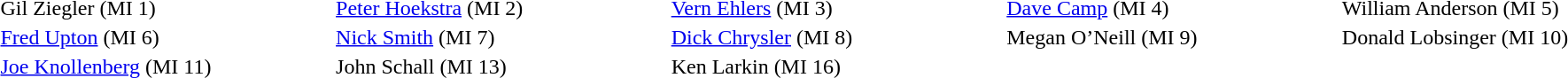<table width="100%">
<tr>
<td width="20%">Gil Ziegler (MI 1)</td>
<td width="20%"><a href='#'>Peter Hoekstra</a> (MI 2)</td>
<td width="20%"><a href='#'>Vern Ehlers</a> (MI 3)</td>
<td width="20%"><a href='#'>Dave Camp</a> (MI 4)</td>
<td width="20%">William Anderson (MI 5)</td>
</tr>
<tr>
<td><a href='#'>Fred Upton</a> (MI 6)</td>
<td><a href='#'>Nick Smith</a> (MI 7)</td>
<td><a href='#'>Dick Chrysler</a> (MI 8)</td>
<td>Megan O’Neill (MI 9)</td>
<td>Donald Lobsinger (MI 10)</td>
</tr>
<tr>
<td><a href='#'>Joe Knollenberg</a> (MI 11)</td>
<td>John Schall (MI 13)</td>
<td>Ken Larkin (MI 16)</td>
</tr>
</table>
